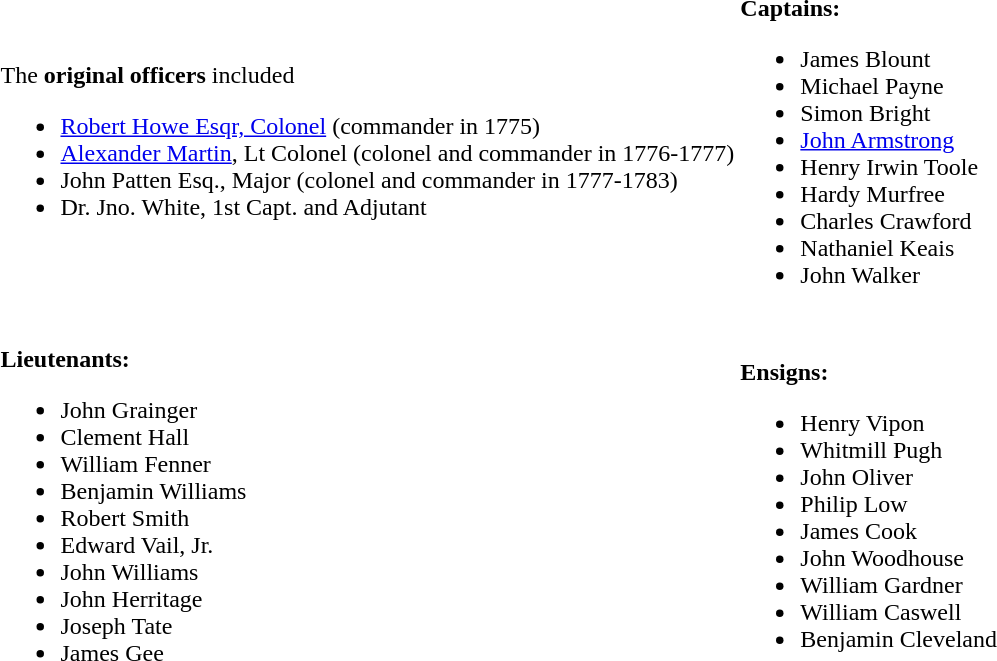<table>
<tr>
<td><br>The <strong>original officers</strong> included<ul><li><a href='#'>Robert Howe Esqr, Colonel</a> (commander in 1775)</li><li><a href='#'>Alexander Martin</a>, Lt Colonel (colonel and commander in 1776-1777)</li><li>John Patten Esq., Major (colonel and commander in 1777-1783)</li><li>Dr. Jno. White, 1st Capt. and Adjutant</li></ul></td>
<td><br><strong>Captains:</strong><ul><li>James Blount</li><li>Michael Payne</li><li>Simon Bright</li><li><a href='#'>John Armstrong</a></li><li>Henry Irwin Toole</li><li>Hardy Murfree</li><li>Charles Crawford</li><li>Nathaniel Keais</li><li>John Walker</li></ul></td>
</tr>
<tr>
<td><br><strong>Lieutenants:</strong><ul><li>John Grainger</li><li>Clement Hall</li><li>William Fenner</li><li>Benjamin Williams</li><li>Robert Smith</li><li>Edward Vail, Jr.</li><li>John Williams</li><li>John Herritage</li><li>Joseph Tate</li><li>James Gee</li></ul></td>
<td><br><strong>Ensigns:</strong><ul><li>Henry Vipon</li><li>Whitmill Pugh</li><li>John Oliver</li><li>Philip Low</li><li>James Cook</li><li>John Woodhouse</li><li>William Gardner</li><li>William Caswell</li><li>Benjamin Cleveland</li></ul></td>
</tr>
</table>
